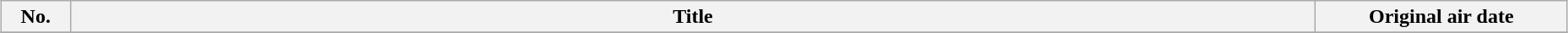<table class="wikitable" style="width:98%; margin:auto; background:#FFF;">
<tr>
<th style="width:3em;">No.</th>
<th>Title</th>
<th style="width:12em;">Original air date</th>
</tr>
<tr>
</tr>
</table>
